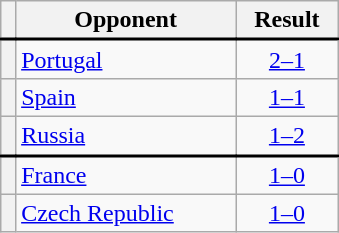<table class="wikitable plainrowheaders" style="text-align:center;margin-left:1em;float:right;clear:right;min-width:226px">
<tr>
<th scope="col"></th>
<th scope="col">Opponent</th>
<th scope="col">Result</th>
</tr>
<tr style="border-top:2px solid black">
<th scope="row" style="text-align:center"></th>
<td align="left"><a href='#'>Portugal</a></td>
<td><a href='#'>2–1</a></td>
</tr>
<tr>
<th scope="row" style="text-align:center"></th>
<td align="left"><a href='#'>Spain</a></td>
<td><a href='#'>1–1</a></td>
</tr>
<tr>
<th scope="row" style="text-align:center"></th>
<td align="left"><a href='#'>Russia</a></td>
<td><a href='#'>1–2</a></td>
</tr>
<tr style="border-top:2px solid black">
<th scope="row" style="text-align:center"></th>
<td align="left"><a href='#'>France</a></td>
<td><a href='#'>1–0</a></td>
</tr>
<tr>
<th scope="row" style="text-align:center"></th>
<td align="left"><a href='#'>Czech Republic</a></td>
<td><a href='#'>1–0</a> </td>
</tr>
</table>
